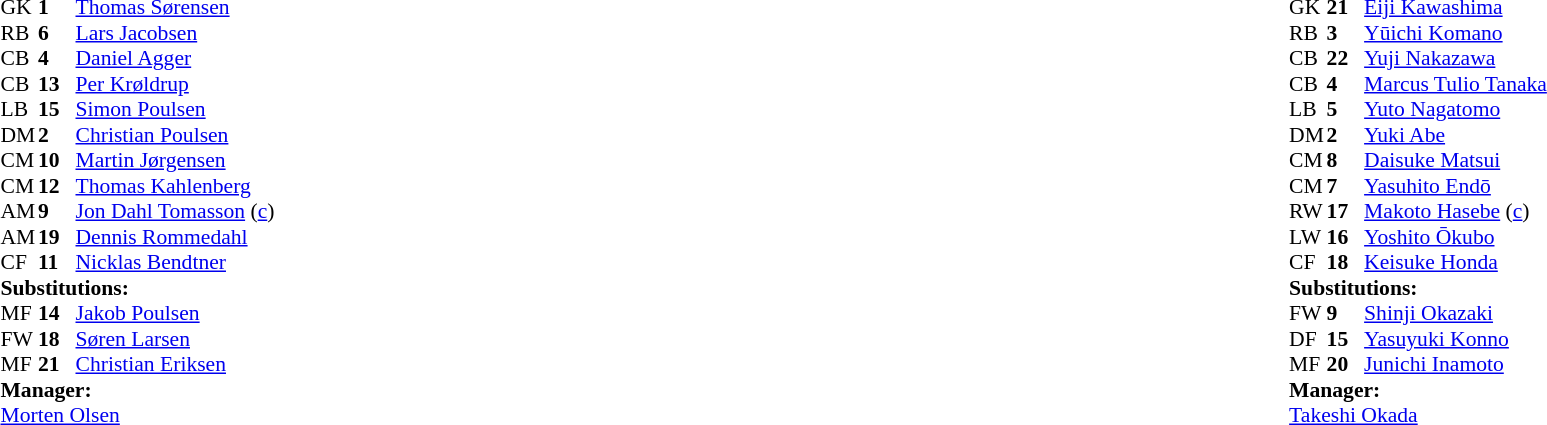<table width="100%">
<tr>
<td valign="top" width="40%"><br><table style="font-size: 90%" cellspacing="0" cellpadding="0">
<tr>
<th width="25"></th>
<th width="25"></th>
</tr>
<tr>
<td>GK</td>
<td><strong>1</strong></td>
<td><a href='#'>Thomas Sørensen</a></td>
</tr>
<tr>
<td>RB</td>
<td><strong>6</strong></td>
<td><a href='#'>Lars Jacobsen</a></td>
</tr>
<tr>
<td>CB</td>
<td><strong>4</strong></td>
<td><a href='#'>Daniel Agger</a></td>
</tr>
<tr>
<td>CB</td>
<td><strong>13</strong></td>
<td><a href='#'>Per Krøldrup</a></td>
<td></td>
<td></td>
</tr>
<tr>
<td>LB</td>
<td><strong>15</strong></td>
<td><a href='#'>Simon Poulsen</a></td>
</tr>
<tr>
<td>DM</td>
<td><strong>2</strong></td>
<td><a href='#'>Christian Poulsen</a></td>
<td></td>
</tr>
<tr>
<td>CM</td>
<td><strong>10</strong></td>
<td><a href='#'>Martin Jørgensen</a></td>
<td></td>
<td></td>
</tr>
<tr>
<td>CM</td>
<td><strong>12</strong></td>
<td><a href='#'>Thomas Kahlenberg</a></td>
<td></td>
<td></td>
</tr>
<tr>
<td>AM</td>
<td><strong>9</strong></td>
<td><a href='#'>Jon Dahl Tomasson</a> (<a href='#'>c</a>)</td>
</tr>
<tr>
<td>AM</td>
<td><strong>19</strong></td>
<td><a href='#'>Dennis Rommedahl</a></td>
</tr>
<tr>
<td>CF</td>
<td><strong>11</strong></td>
<td><a href='#'>Nicklas Bendtner</a></td>
<td></td>
</tr>
<tr>
<td colspan=3><strong>Substitutions:</strong></td>
</tr>
<tr>
<td>MF</td>
<td><strong>14</strong></td>
<td><a href='#'>Jakob Poulsen</a></td>
<td></td>
<td></td>
</tr>
<tr>
<td>FW</td>
<td><strong>18</strong></td>
<td><a href='#'>Søren Larsen</a></td>
<td></td>
<td></td>
</tr>
<tr>
<td>MF</td>
<td><strong>21</strong></td>
<td><a href='#'>Christian Eriksen</a></td>
<td></td>
<td></td>
</tr>
<tr>
<td colspan=3><strong>Manager:</strong></td>
</tr>
<tr>
<td colspan=3><a href='#'>Morten Olsen</a></td>
</tr>
</table>
</td>
<td valign="top"></td>
<td valign="top" width="50%"><br><table style="font-size: 90%" cellspacing="0" cellpadding="0"  align="center">
<tr>
<th width=25></th>
<th width=25></th>
</tr>
<tr>
<td>GK</td>
<td><strong>21</strong></td>
<td><a href='#'>Eiji Kawashima</a></td>
</tr>
<tr>
<td>RB</td>
<td><strong>3</strong></td>
<td><a href='#'>Yūichi Komano</a></td>
</tr>
<tr>
<td>CB</td>
<td><strong>22</strong></td>
<td><a href='#'>Yuji Nakazawa</a></td>
</tr>
<tr>
<td>CB</td>
<td><strong>4</strong></td>
<td><a href='#'>Marcus Tulio Tanaka</a></td>
</tr>
<tr>
<td>LB</td>
<td><strong>5</strong></td>
<td><a href='#'>Yuto Nagatomo</a></td>
<td></td>
</tr>
<tr>
<td>DM</td>
<td><strong>2</strong></td>
<td><a href='#'>Yuki Abe</a></td>
</tr>
<tr>
<td>CM</td>
<td><strong>8</strong></td>
<td><a href='#'>Daisuke Matsui</a></td>
<td></td>
<td></td>
</tr>
<tr>
<td>CM</td>
<td><strong>7</strong></td>
<td><a href='#'>Yasuhito Endō</a></td>
<td></td>
<td></td>
</tr>
<tr>
<td>RW</td>
<td><strong>17</strong></td>
<td><a href='#'>Makoto Hasebe</a> (<a href='#'>c</a>)</td>
</tr>
<tr>
<td>LW</td>
<td><strong>16</strong></td>
<td><a href='#'>Yoshito Ōkubo</a></td>
<td></td>
<td></td>
</tr>
<tr>
<td>CF</td>
<td><strong>18</strong></td>
<td><a href='#'>Keisuke Honda</a></td>
</tr>
<tr>
<td colspan=3><strong>Substitutions:</strong></td>
</tr>
<tr>
<td>FW</td>
<td><strong>9</strong></td>
<td><a href='#'>Shinji Okazaki</a></td>
<td></td>
<td></td>
</tr>
<tr>
<td>DF</td>
<td><strong>15</strong></td>
<td><a href='#'>Yasuyuki Konno</a></td>
<td></td>
<td></td>
</tr>
<tr>
<td>MF</td>
<td><strong>20</strong></td>
<td><a href='#'>Junichi Inamoto</a></td>
<td></td>
<td></td>
</tr>
<tr>
<td colspan=3><strong>Manager:</strong></td>
</tr>
<tr>
<td colspan=4><a href='#'>Takeshi Okada</a></td>
</tr>
</table>
</td>
</tr>
</table>
